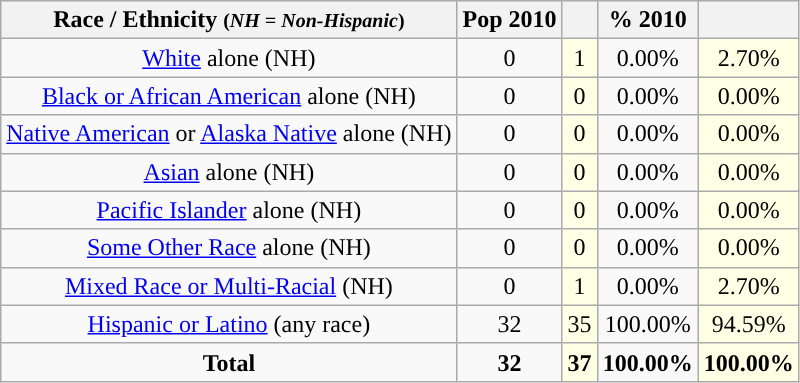<table class="wikitable" style="text-align:center;">
<tr>
<th>Race / Ethnicity <small>(<em>NH = Non-Hispanic</em>)</small></th>
<th>Pop 2010</th>
<th></th>
<th>% 2010</th>
<th></th>
</tr>
<tr>
<td><a href='#'>White</a> alone (NH)</td>
<td>0</td>
<td style='background: #ffffe6;'>1</td>
<td>0.00%</td>
<td style='background: #ffffe6;'>2.70%</td>
</tr>
<tr>
<td><a href='#'>Black or African American</a> alone (NH)</td>
<td>0</td>
<td style='background: #ffffe6;'>0</td>
<td>0.00%</td>
<td style='background: #ffffe6;'>0.00%</td>
</tr>
<tr>
<td><a href='#'>Native American</a> or <a href='#'>Alaska Native</a> alone (NH)</td>
<td>0</td>
<td style='background: #ffffe6;'>0</td>
<td>0.00%</td>
<td style='background: #ffffe6;'>0.00%</td>
</tr>
<tr>
<td><a href='#'>Asian</a> alone (NH)</td>
<td>0</td>
<td style='background: #ffffe6;'>0</td>
<td>0.00%</td>
<td style='background: #ffffe6;'>0.00%</td>
</tr>
<tr>
<td><a href='#'>Pacific Islander</a> alone (NH)</td>
<td>0</td>
<td style='background: #ffffe6;'>0</td>
<td>0.00%</td>
<td style='background: #ffffe6;'>0.00%</td>
</tr>
<tr>
<td><a href='#'>Some Other Race</a> alone (NH)</td>
<td>0</td>
<td style='background: #ffffe6;'>0</td>
<td>0.00%</td>
<td style='background: #ffffe6;'>0.00%</td>
</tr>
<tr>
<td><a href='#'>Mixed Race or Multi-Racial</a> (NH)</td>
<td>0</td>
<td style='background: #ffffe6;'>1</td>
<td>0.00%</td>
<td style='background: #ffffe6;'>2.70%</td>
</tr>
<tr>
<td><a href='#'>Hispanic or Latino</a> (any race)</td>
<td>32</td>
<td style='background: #ffffe6;'>35</td>
<td>100.00%</td>
<td style='background: #ffffe6;'>94.59%</td>
</tr>
<tr>
<td><strong>Total</strong></td>
<td><strong>32</strong></td>
<td style='background: #ffffe6;'><strong>37</strong></td>
<td><strong>100.00%</strong></td>
<td style='background: #ffffe6;'><strong>100.00%</strong></td>
</tr>
</table>
